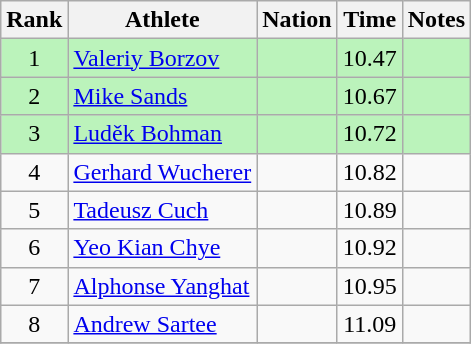<table class="wikitable sortable" style="text-align:center">
<tr>
<th>Rank</th>
<th>Athlete</th>
<th>Nation</th>
<th>Time</th>
<th>Notes</th>
</tr>
<tr bgcolor=bbf3bb>
<td>1</td>
<td align=left><a href='#'>Valeriy Borzov</a></td>
<td align=left></td>
<td>10.47</td>
<td></td>
</tr>
<tr bgcolor=bbf3bb>
<td>2</td>
<td align=left><a href='#'>Mike Sands</a></td>
<td align=left></td>
<td>10.67</td>
<td></td>
</tr>
<tr bgcolor=bbf3bb>
<td>3</td>
<td align=left><a href='#'>Luděk Bohman</a></td>
<td align=left></td>
<td>10.72</td>
<td></td>
</tr>
<tr>
<td>4</td>
<td align=left><a href='#'>Gerhard Wucherer</a></td>
<td align=left></td>
<td>10.82</td>
<td></td>
</tr>
<tr>
<td>5</td>
<td align=left><a href='#'>Tadeusz Cuch</a></td>
<td align=left></td>
<td>10.89</td>
<td></td>
</tr>
<tr>
<td>6</td>
<td align=left><a href='#'>Yeo Kian Chye</a></td>
<td align=left></td>
<td>10.92</td>
<td></td>
</tr>
<tr>
<td>7</td>
<td align=left><a href='#'>Alphonse Yanghat</a></td>
<td align=left></td>
<td>10.95</td>
<td></td>
</tr>
<tr>
<td>8</td>
<td align=left><a href='#'>Andrew Sartee</a></td>
<td align=left></td>
<td>11.09</td>
<td></td>
</tr>
<tr>
</tr>
</table>
